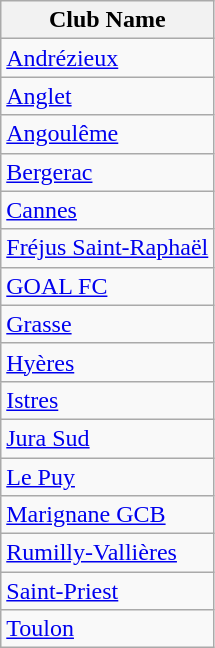<table class="wikitable">
<tr>
<th>Club Name</th>
</tr>
<tr>
<td><a href='#'>Andrézieux</a></td>
</tr>
<tr>
<td><a href='#'>Anglet</a></td>
</tr>
<tr>
<td><a href='#'>Angoulême</a></td>
</tr>
<tr>
<td><a href='#'>Bergerac</a></td>
</tr>
<tr>
<td><a href='#'>Cannes</a></td>
</tr>
<tr>
<td><a href='#'>Fréjus Saint-Raphaël</a></td>
</tr>
<tr>
<td><a href='#'>GOAL FC</a></td>
</tr>
<tr>
<td><a href='#'>Grasse</a></td>
</tr>
<tr>
<td><a href='#'>Hyères</a></td>
</tr>
<tr>
<td><a href='#'>Istres</a></td>
</tr>
<tr>
<td><a href='#'>Jura Sud</a></td>
</tr>
<tr>
<td><a href='#'>Le Puy</a></td>
</tr>
<tr>
<td><a href='#'>Marignane GCB</a></td>
</tr>
<tr>
<td><a href='#'>Rumilly-Vallières</a></td>
</tr>
<tr>
<td><a href='#'>Saint-Priest</a></td>
</tr>
<tr>
<td><a href='#'>Toulon</a></td>
</tr>
</table>
